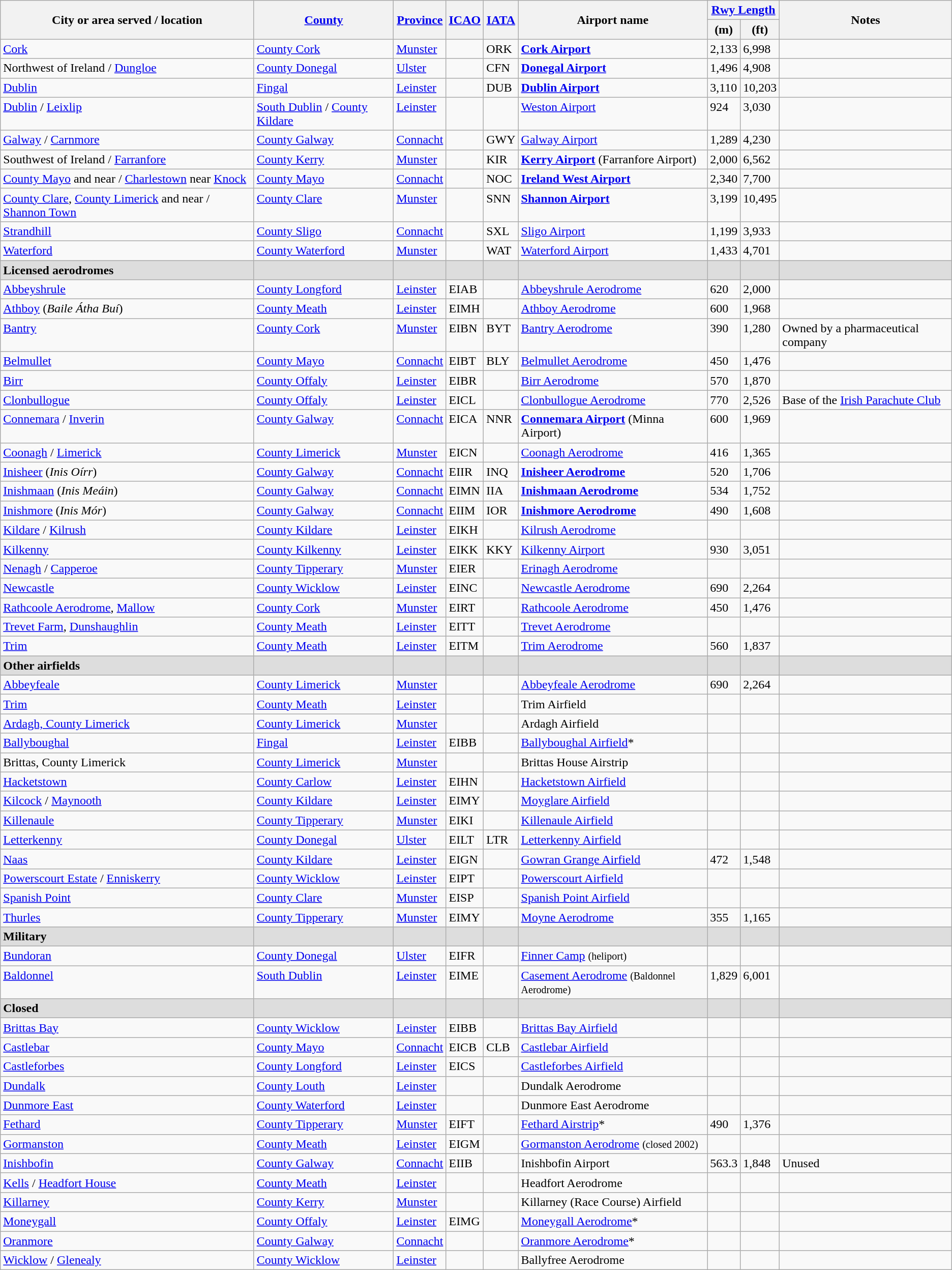<table class="wikitable sortable">
<tr>
<th rowspan=2>City or area served / location</th>
<th rowspan=2><a href='#'>County</a></th>
<th rowspan=2><a href='#'>Province</a></th>
<th rowspan=2><a href='#'>ICAO</a></th>
<th rowspan=2><a href='#'>IATA</a></th>
<th rowspan=2>Airport name</th>
<th colspan=2><a href='#'>Rwy Length</a></th>
<th rowspan=2>Notes</th>
</tr>
<tr>
<th>(m)</th>
<th>(ft)</th>
</tr>
<tr valign=top>
<td><a href='#'>Cork</a></td>
<td><a href='#'>County Cork</a></td>
<td><a href='#'>Munster</a></td>
<td></td>
<td>ORK</td>
<td><strong><a href='#'>Cork Airport</a></strong></td>
<td>2,133</td>
<td>6,998</td>
<td></td>
</tr>
<tr valign=top>
<td>Northwest of Ireland / <a href='#'>Dungloe</a></td>
<td><a href='#'>County Donegal</a></td>
<td><a href='#'>Ulster</a></td>
<td></td>
<td>CFN</td>
<td><strong><a href='#'>Donegal Airport</a></strong></td>
<td>1,496</td>
<td>4,908</td>
<td></td>
</tr>
<tr valign=top>
<td><a href='#'>Dublin</a></td>
<td><a href='#'>Fingal</a></td>
<td><a href='#'>Leinster</a></td>
<td></td>
<td>DUB</td>
<td><strong><a href='#'>Dublin Airport</a></strong></td>
<td>3,110</td>
<td>10,203</td>
<td></td>
</tr>
<tr valign=top>
<td><a href='#'>Dublin</a> / <a href='#'>Leixlip</a></td>
<td><a href='#'>South Dublin</a> / <a href='#'>County Kildare</a></td>
<td><a href='#'>Leinster</a></td>
<td></td>
<td></td>
<td><a href='#'>Weston Airport</a></td>
<td>924</td>
<td>3,030</td>
<td></td>
</tr>
<tr valign=top>
<td><a href='#'>Galway</a> / <a href='#'>Carnmore</a></td>
<td><a href='#'>County Galway</a></td>
<td><a href='#'>Connacht</a></td>
<td></td>
<td>GWY</td>
<td><a href='#'>Galway Airport</a></td>
<td>1,289</td>
<td>4,230</td>
<td></td>
</tr>
<tr valign=top>
<td>Southwest of Ireland / <a href='#'>Farranfore</a></td>
<td><a href='#'>County Kerry</a></td>
<td><a href='#'>Munster</a></td>
<td></td>
<td>KIR</td>
<td><strong><a href='#'>Kerry Airport</a></strong> (Farranfore Airport)</td>
<td>2,000</td>
<td>6,562</td>
<td></td>
</tr>
<tr valign=top>
<td><a href='#'>County Mayo</a> and near / <a href='#'>Charlestown</a> near <a href='#'>Knock</a></td>
<td><a href='#'>County Mayo</a></td>
<td><a href='#'>Connacht</a></td>
<td></td>
<td>NOC</td>
<td><strong><a href='#'>Ireland West Airport</a></strong></td>
<td>2,340</td>
<td>7,700</td>
<td></td>
</tr>
<tr valign=top>
<td><a href='#'>County Clare</a>, <a href='#'>County Limerick</a> and near / <a href='#'>Shannon Town</a></td>
<td><a href='#'>County Clare</a></td>
<td><a href='#'>Munster</a></td>
<td></td>
<td>SNN</td>
<td><strong><a href='#'>Shannon Airport</a></strong></td>
<td>3,199</td>
<td>10,495</td>
<td></td>
</tr>
<tr valign=top>
<td><a href='#'>Strandhill</a></td>
<td><a href='#'>County Sligo</a></td>
<td><a href='#'>Connacht</a></td>
<td></td>
<td>SXL</td>
<td><a href='#'>Sligo Airport</a></td>
<td>1,199</td>
<td>3,933</td>
<td></td>
</tr>
<tr valign=top>
<td><a href='#'>Waterford</a></td>
<td><a href='#'>County Waterford</a></td>
<td><a href='#'>Munster</a></td>
<td></td>
<td>WAT</td>
<td><a href='#'>Waterford Airport</a></td>
<td>1,433</td>
<td>4,701</td>
<td></td>
</tr>
<tr style="background-color:#DDDDDD;">
<td> <strong>Licensed aerodromes</strong></td>
<td></td>
<td></td>
<td></td>
<td></td>
<td></td>
<td></td>
<td></td>
<td></td>
</tr>
<tr valign=top>
<td><a href='#'>Abbeyshrule</a></td>
<td><a href='#'>County Longford</a></td>
<td><a href='#'>Leinster</a></td>
<td>EIAB </td>
<td></td>
<td><a href='#'>Abbeyshrule Aerodrome</a></td>
<td>620</td>
<td>2,000</td>
<td></td>
</tr>
<tr valign=top>
<td><a href='#'>Athboy</a> (<em>Baile Átha Buí</em>)</td>
<td><a href='#'>County Meath</a></td>
<td><a href='#'>Leinster</a></td>
<td>EIMH </td>
<td></td>
<td><a href='#'>Athboy Aerodrome</a></td>
<td>600</td>
<td>1,968</td>
<td></td>
</tr>
<tr valign=top>
<td><a href='#'>Bantry</a></td>
<td><a href='#'>County Cork</a></td>
<td><a href='#'>Munster</a></td>
<td>EIBN </td>
<td>BYT</td>
<td><a href='#'>Bantry Aerodrome</a></td>
<td>390</td>
<td>1,280</td>
<td>Owned by a pharmaceutical company</td>
</tr>
<tr valign=top>
<td><a href='#'>Belmullet</a></td>
<td><a href='#'>County Mayo</a></td>
<td><a href='#'>Connacht</a></td>
<td>EIBT </td>
<td>BLY</td>
<td><a href='#'>Belmullet Aerodrome</a></td>
<td>450</td>
<td>1,476</td>
<td></td>
</tr>
<tr valign=top>
<td><a href='#'>Birr</a></td>
<td><a href='#'>County Offaly</a></td>
<td><a href='#'>Leinster</a></td>
<td>EIBR </td>
<td></td>
<td><a href='#'>Birr Aerodrome</a></td>
<td>570</td>
<td>1,870</td>
<td></td>
</tr>
<tr valign=top>
<td><a href='#'>Clonbullogue</a></td>
<td><a href='#'>County Offaly</a></td>
<td><a href='#'>Leinster</a></td>
<td>EICL </td>
<td></td>
<td><a href='#'>Clonbullogue Aerodrome</a></td>
<td>770</td>
<td>2,526</td>
<td>Base of the <a href='#'>Irish Parachute Club</a></td>
</tr>
<tr valign=top>
<td><a href='#'>Connemara</a> / <a href='#'>Inverin</a></td>
<td><a href='#'>County Galway</a></td>
<td><a href='#'>Connacht</a></td>
<td>EICA </td>
<td>NNR</td>
<td><strong><a href='#'>Connemara Airport</a></strong> (Minna Airport)</td>
<td>600</td>
<td>1,969</td>
<td></td>
</tr>
<tr valign=top>
<td><a href='#'>Coonagh</a> / <a href='#'>Limerick</a></td>
<td><a href='#'>County Limerick</a></td>
<td><a href='#'>Munster</a></td>
<td>EICN </td>
<td></td>
<td><a href='#'>Coonagh Aerodrome</a></td>
<td>416</td>
<td>1,365</td>
<td></td>
</tr>
<tr valign=top>
<td><a href='#'>Inisheer</a> (<em>Inis Oírr</em>)</td>
<td><a href='#'>County Galway</a></td>
<td><a href='#'>Connacht</a></td>
<td>EIIR </td>
<td>INQ</td>
<td><strong><a href='#'>Inisheer Aerodrome</a></strong></td>
<td>520</td>
<td>1,706</td>
<td></td>
</tr>
<tr valign=top>
<td><a href='#'>Inishmaan</a> (<em>Inis Meáin</em>)</td>
<td><a href='#'>County Galway</a></td>
<td><a href='#'>Connacht</a></td>
<td>EIMN </td>
<td>IIA</td>
<td><strong><a href='#'>Inishmaan Aerodrome</a></strong></td>
<td>534</td>
<td>1,752</td>
<td></td>
</tr>
<tr valign=top>
<td><a href='#'>Inishmore</a> (<em>Inis Mór</em>)</td>
<td><a href='#'>County Galway</a></td>
<td><a href='#'>Connacht</a></td>
<td>EIIM </td>
<td>IOR</td>
<td><strong><a href='#'>Inishmore Aerodrome</a></strong></td>
<td>490</td>
<td>1,608</td>
<td></td>
</tr>
<tr valign=top>
<td><a href='#'>Kildare</a> / <a href='#'>Kilrush</a></td>
<td><a href='#'>County Kildare</a></td>
<td><a href='#'>Leinster</a></td>
<td>EIKH </td>
<td></td>
<td><a href='#'>Kilrush Aerodrome</a></td>
<td></td>
<td></td>
<td></td>
</tr>
<tr valign=top>
<td><a href='#'>Kilkenny</a></td>
<td><a href='#'>County Kilkenny</a></td>
<td><a href='#'>Leinster</a></td>
<td>EIKK </td>
<td>KKY</td>
<td><a href='#'>Kilkenny Airport</a></td>
<td>930</td>
<td>3,051</td>
<td></td>
</tr>
<tr valign=top>
<td><a href='#'>Nenagh</a> / <a href='#'>Capperoe</a></td>
<td><a href='#'>County Tipperary</a></td>
<td><a href='#'>Munster</a></td>
<td>EIER </td>
<td></td>
<td><a href='#'>Erinagh Aerodrome</a></td>
<td></td>
<td></td>
<td></td>
</tr>
<tr valign=top>
<td><a href='#'>Newcastle</a></td>
<td><a href='#'>County Wicklow</a></td>
<td><a href='#'>Leinster</a></td>
<td>EINC </td>
<td></td>
<td><a href='#'>Newcastle Aerodrome</a></td>
<td>690</td>
<td>2,264</td>
<td></td>
</tr>
<tr valign=top>
<td><a href='#'>Rathcoole Aerodrome</a>, <a href='#'>Mallow</a></td>
<td><a href='#'>County Cork</a></td>
<td><a href='#'>Munster</a></td>
<td>EIRT </td>
<td></td>
<td><a href='#'>Rathcoole Aerodrome</a></td>
<td>450</td>
<td>1,476</td>
<td></td>
</tr>
<tr valign=top>
<td><a href='#'>Trevet Farm</a>, <a href='#'>Dunshaughlin</a></td>
<td><a href='#'>County Meath</a></td>
<td><a href='#'>Leinster</a></td>
<td>EITT </td>
<td></td>
<td><a href='#'>Trevet Aerodrome</a></td>
<td></td>
<td></td>
<td></td>
</tr>
<tr valign=top>
<td><a href='#'>Trim</a></td>
<td><a href='#'>County Meath</a></td>
<td><a href='#'>Leinster</a></td>
<td>EITM </td>
<td></td>
<td><a href='#'>Trim Aerodrome</a></td>
<td>560</td>
<td>1,837</td>
<td></td>
</tr>
<tr style="background-color:#DDDDDD;">
<td> <strong>Other airfields</strong></td>
<td></td>
<td></td>
<td></td>
<td></td>
<td></td>
<td></td>
<td></td>
<td></td>
</tr>
<tr valign=top>
<td><a href='#'>Abbeyfeale</a></td>
<td><a href='#'>County Limerick</a></td>
<td><a href='#'>Munster</a></td>
<td></td>
<td></td>
<td><a href='#'>Abbeyfeale Aerodrome</a></td>
<td>690</td>
<td>2,264</td>
<td></td>
</tr>
<tr valign=top>
<td><a href='#'>Trim</a></td>
<td><a href='#'>County Meath</a></td>
<td><a href='#'>Leinster</a></td>
<td></td>
<td></td>
<td>Trim Airfield</td>
<td></td>
<td></td>
<td></td>
</tr>
<tr valign=top>
<td><a href='#'>Ardagh, County Limerick</a></td>
<td><a href='#'>County Limerick</a></td>
<td><a href='#'>Munster</a></td>
<td></td>
<td></td>
<td>Ardagh Airfield</td>
<td></td>
<td></td>
<td></td>
</tr>
<tr valign=top>
<td><a href='#'>Ballyboughal</a></td>
<td><a href='#'>Fingal</a></td>
<td><a href='#'>Leinster</a></td>
<td>EIBB</td>
<td></td>
<td><a href='#'>Ballyboughal Airfield</a>*</td>
<td></td>
<td></td>
<td></td>
</tr>
<tr valign=top>
<td>Brittas, County Limerick</td>
<td><a href='#'>County Limerick</a></td>
<td><a href='#'>Munster</a></td>
<td></td>
<td></td>
<td>Brittas House Airstrip</td>
<td></td>
<td></td>
<td></td>
</tr>
<tr valign=top>
<td><a href='#'>Hacketstown</a></td>
<td><a href='#'>County Carlow</a></td>
<td><a href='#'>Leinster</a></td>
<td>EIHN </td>
<td></td>
<td><a href='#'>Hacketstown Airfield</a></td>
<td></td>
<td></td>
<td></td>
</tr>
<tr valign=top>
<td><a href='#'>Kilcock</a> / <a href='#'>Maynooth</a></td>
<td><a href='#'>County Kildare</a></td>
<td><a href='#'>Leinster</a></td>
<td>EIMY</td>
<td></td>
<td><a href='#'>Moyglare Airfield</a></td>
<td></td>
<td></td>
<td></td>
</tr>
<tr valign=top>
<td><a href='#'>Killenaule</a></td>
<td><a href='#'>County Tipperary</a></td>
<td><a href='#'>Munster</a></td>
<td>EIKI</td>
<td></td>
<td><a href='#'>Killenaule Airfield</a></td>
<td></td>
<td></td>
<td></td>
</tr>
<tr valign=top>
<td><a href='#'>Letterkenny</a></td>
<td><a href='#'>County Donegal</a></td>
<td><a href='#'>Ulster</a></td>
<td>EILT</td>
<td>LTR</td>
<td><a href='#'>Letterkenny Airfield</a></td>
<td></td>
<td></td>
<td></td>
</tr>
<tr valign=top>
<td><a href='#'>Naas</a></td>
<td><a href='#'>County Kildare</a></td>
<td><a href='#'>Leinster</a></td>
<td>EIGN</td>
<td></td>
<td><a href='#'>Gowran Grange Airfield</a></td>
<td>472</td>
<td>1,548</td>
<td></td>
</tr>
<tr valign=top>
<td><a href='#'>Powerscourt Estate</a> / <a href='#'>Enniskerry</a></td>
<td><a href='#'>County Wicklow</a></td>
<td><a href='#'>Leinster</a></td>
<td>EIPT</td>
<td></td>
<td><a href='#'>Powerscourt Airfield</a></td>
<td></td>
<td></td>
<td></td>
</tr>
<tr valign=top>
<td><a href='#'>Spanish Point</a></td>
<td><a href='#'>County Clare</a></td>
<td><a href='#'>Munster</a></td>
<td>EISP</td>
<td></td>
<td><a href='#'>Spanish Point Airfield</a></td>
<td></td>
<td></td>
<td></td>
</tr>
<tr valign=top>
<td><a href='#'>Thurles</a></td>
<td><a href='#'>County Tipperary</a></td>
<td><a href='#'>Munster</a></td>
<td>EIMY </td>
<td></td>
<td><a href='#'>Moyne Aerodrome</a></td>
<td>355</td>
<td>1,165</td>
<td></td>
</tr>
<tr style="background-color:#DDDDDD;">
<td> <strong>Military</strong></td>
<td></td>
<td></td>
<td></td>
<td></td>
<td></td>
<td></td>
<td></td>
<td></td>
</tr>
<tr valign=top>
<td><a href='#'>Bundoran</a></td>
<td><a href='#'>County Donegal</a></td>
<td><a href='#'>Ulster</a></td>
<td>EIFR</td>
<td></td>
<td><a href='#'>Finner Camp</a> <small>(heliport)</small></td>
<td></td>
<td></td>
<td></td>
</tr>
<tr valign=top>
<td><a href='#'>Baldonnel</a></td>
<td><a href='#'>South Dublin</a></td>
<td><a href='#'>Leinster</a></td>
<td>EIME</td>
<td></td>
<td><a href='#'>Casement Aerodrome</a> <small>(Baldonnel Aerodrome)</small></td>
<td>1,829</td>
<td>6,001</td>
<td></td>
</tr>
<tr style="background-color:#DDDDDD;">
<td> <strong>Closed</strong></td>
<td></td>
<td></td>
<td></td>
<td></td>
<td></td>
<td></td>
<td></td>
<td></td>
</tr>
<tr valign=top>
<td><a href='#'>Brittas Bay</a></td>
<td><a href='#'>County Wicklow</a></td>
<td><a href='#'>Leinster</a></td>
<td>EIBB</td>
<td></td>
<td><a href='#'>Brittas Bay Airfield</a></td>
<td></td>
<td></td>
<td></td>
</tr>
<tr valign=top>
<td><a href='#'>Castlebar</a></td>
<td><a href='#'>County Mayo</a></td>
<td><a href='#'>Connacht</a></td>
<td>EICB</td>
<td>CLB</td>
<td><a href='#'>Castlebar Airfield</a></td>
<td></td>
<td></td>
<td></td>
</tr>
<tr valign=top>
<td><a href='#'>Castleforbes</a></td>
<td><a href='#'>County Longford</a></td>
<td><a href='#'>Leinster</a></td>
<td>EICS</td>
<td></td>
<td><a href='#'>Castleforbes Airfield</a></td>
<td></td>
<td></td>
<td></td>
</tr>
<tr valign=top>
<td><a href='#'>Dundalk</a></td>
<td><a href='#'>County Louth</a></td>
<td><a href='#'>Leinster</a></td>
<td></td>
<td></td>
<td>Dundalk Aerodrome</td>
<td></td>
<td></td>
<td></td>
</tr>
<tr valign=top>
<td><a href='#'>Dunmore East</a></td>
<td><a href='#'>County Waterford</a></td>
<td><a href='#'>Leinster</a></td>
<td></td>
<td></td>
<td>Dunmore East Aerodrome</td>
<td></td>
<td></td>
<td></td>
</tr>
<tr valign=top>
<td><a href='#'>Fethard</a></td>
<td><a href='#'>County Tipperary</a></td>
<td><a href='#'>Munster</a></td>
<td>EIFT</td>
<td></td>
<td><a href='#'>Fethard Airstrip</a>*</td>
<td>490</td>
<td>1,376</td>
<td></td>
</tr>
<tr valign=top>
<td><a href='#'>Gormanston</a></td>
<td><a href='#'>County Meath</a></td>
<td><a href='#'>Leinster</a></td>
<td>EIGM</td>
<td></td>
<td><a href='#'>Gormanston Aerodrome</a> <small>(closed 2002)</small></td>
<td></td>
<td></td>
<td></td>
</tr>
<tr valign=top>
<td><a href='#'>Inishbofin</a></td>
<td><a href='#'>County Galway</a></td>
<td><a href='#'>Connacht</a></td>
<td>EIIB</td>
<td></td>
<td>Inishbofin Airport</td>
<td>563.3</td>
<td>1,848</td>
<td>Unused</td>
</tr>
<tr valign=top>
<td><a href='#'>Kells</a> / <a href='#'>Headfort House</a></td>
<td><a href='#'>County Meath</a></td>
<td><a href='#'>Leinster</a></td>
<td></td>
<td></td>
<td>Headfort Aerodrome</td>
<td></td>
<td></td>
<td></td>
</tr>
<tr valign=top>
<td><a href='#'>Killarney</a></td>
<td><a href='#'>County Kerry</a></td>
<td><a href='#'>Munster</a></td>
<td></td>
<td></td>
<td>Killarney (Race Course) Airfield</td>
<td></td>
<td></td>
<td></td>
</tr>
<tr valign=top>
<td><a href='#'>Moneygall</a></td>
<td><a href='#'>County Offaly</a></td>
<td><a href='#'>Leinster</a></td>
<td>EIMG</td>
<td></td>
<td><a href='#'>Moneygall Aerodrome</a>*</td>
<td></td>
<td></td>
<td></td>
</tr>
<tr valign=top>
<td><a href='#'>Oranmore</a></td>
<td><a href='#'>County Galway</a></td>
<td><a href='#'>Connacht</a></td>
<td></td>
<td></td>
<td><a href='#'>Oranmore Aerodrome</a>* </td>
<td></td>
<td></td>
<td></td>
</tr>
<tr valign=top>
<td><a href='#'>Wicklow</a> / <a href='#'>Glenealy</a></td>
<td><a href='#'>County Wicklow</a></td>
<td><a href='#'>Leinster</a></td>
<td></td>
<td></td>
<td>Ballyfree Aerodrome</td>
<td></td>
<td></td>
</tr>
</table>
